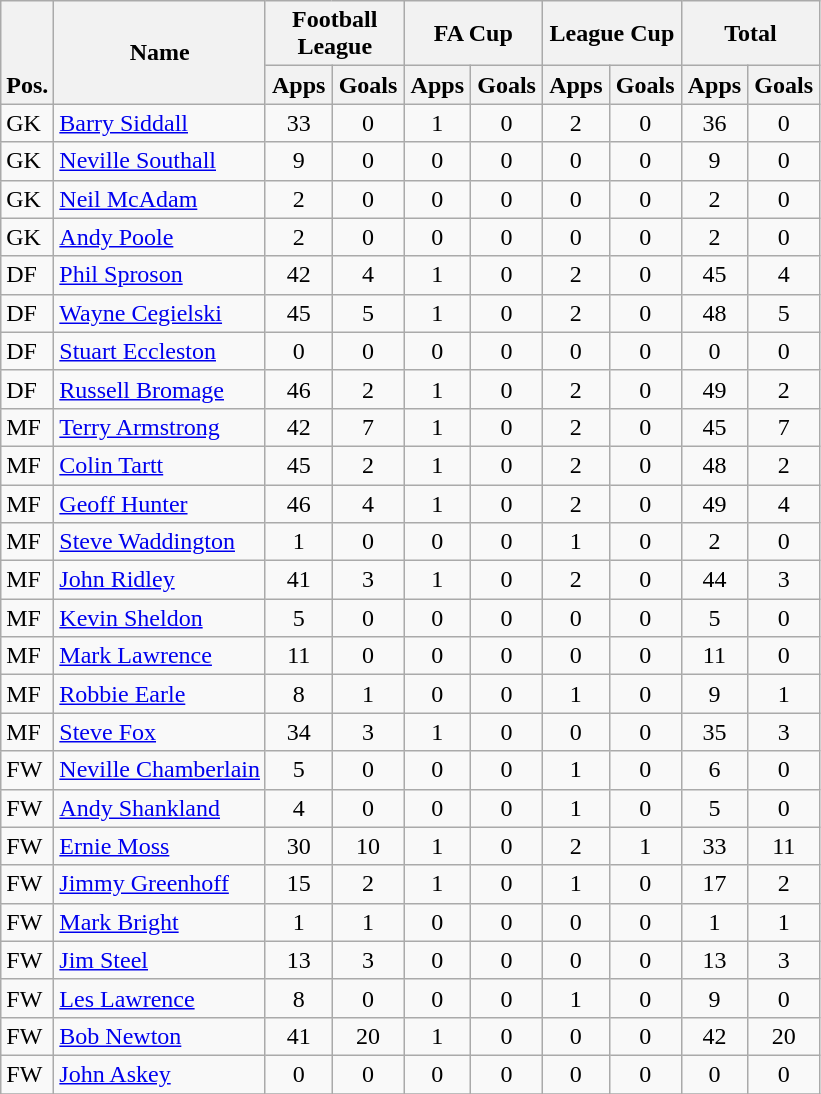<table class="wikitable" style="text-align:center">
<tr>
<th rowspan="2" valign="bottom">Pos.</th>
<th rowspan="2">Name</th>
<th colspan="2" width="85">Football League</th>
<th colspan="2" width="85">FA Cup</th>
<th colspan="2" width="85">League Cup</th>
<th colspan="2" width="85">Total</th>
</tr>
<tr>
<th>Apps</th>
<th>Goals</th>
<th>Apps</th>
<th>Goals</th>
<th>Apps</th>
<th>Goals</th>
<th>Apps</th>
<th>Goals</th>
</tr>
<tr>
<td align="left">GK</td>
<td align="left"> <a href='#'>Barry Siddall</a></td>
<td>33</td>
<td>0</td>
<td>1</td>
<td>0</td>
<td>2</td>
<td>0</td>
<td>36</td>
<td>0</td>
</tr>
<tr>
<td align="left">GK</td>
<td align="left"> <a href='#'>Neville Southall</a></td>
<td>9</td>
<td>0</td>
<td>0</td>
<td>0</td>
<td>0</td>
<td>0</td>
<td>9</td>
<td>0</td>
</tr>
<tr>
<td align="left">GK</td>
<td align="left"> <a href='#'>Neil McAdam</a></td>
<td>2</td>
<td>0</td>
<td>0</td>
<td>0</td>
<td>0</td>
<td>0</td>
<td>2</td>
<td>0</td>
</tr>
<tr>
<td align="left">GK</td>
<td align="left"> <a href='#'>Andy Poole</a></td>
<td>2</td>
<td>0</td>
<td>0</td>
<td>0</td>
<td>0</td>
<td>0</td>
<td>2</td>
<td>0</td>
</tr>
<tr>
<td align="left">DF</td>
<td align="left"> <a href='#'>Phil Sproson</a></td>
<td>42</td>
<td>4</td>
<td>1</td>
<td>0</td>
<td>2</td>
<td>0</td>
<td>45</td>
<td>4</td>
</tr>
<tr>
<td align="left">DF</td>
<td align="left"> <a href='#'>Wayne Cegielski</a></td>
<td>45</td>
<td>5</td>
<td>1</td>
<td>0</td>
<td>2</td>
<td>0</td>
<td>48</td>
<td>5</td>
</tr>
<tr>
<td align="left">DF</td>
<td align="left"> <a href='#'>Stuart Eccleston</a></td>
<td>0</td>
<td>0</td>
<td>0</td>
<td>0</td>
<td>0</td>
<td>0</td>
<td>0</td>
<td>0</td>
</tr>
<tr>
<td align="left">DF</td>
<td align="left"> <a href='#'>Russell Bromage</a></td>
<td>46</td>
<td>2</td>
<td>1</td>
<td>0</td>
<td>2</td>
<td>0</td>
<td>49</td>
<td>2</td>
</tr>
<tr>
<td align="left">MF</td>
<td align="left"> <a href='#'>Terry Armstrong</a></td>
<td>42</td>
<td>7</td>
<td>1</td>
<td>0</td>
<td>2</td>
<td>0</td>
<td>45</td>
<td>7</td>
</tr>
<tr>
<td align="left">MF</td>
<td align="left"> <a href='#'>Colin Tartt</a></td>
<td>45</td>
<td>2</td>
<td>1</td>
<td>0</td>
<td>2</td>
<td>0</td>
<td>48</td>
<td>2</td>
</tr>
<tr>
<td align="left">MF</td>
<td align="left"> <a href='#'>Geoff Hunter</a></td>
<td>46</td>
<td>4</td>
<td>1</td>
<td>0</td>
<td>2</td>
<td>0</td>
<td>49</td>
<td>4</td>
</tr>
<tr>
<td align="left">MF</td>
<td align="left"> <a href='#'>Steve Waddington</a></td>
<td>1</td>
<td>0</td>
<td>0</td>
<td>0</td>
<td>1</td>
<td>0</td>
<td>2</td>
<td>0</td>
</tr>
<tr>
<td align="left">MF</td>
<td align="left"> <a href='#'>John Ridley</a></td>
<td>41</td>
<td>3</td>
<td>1</td>
<td>0</td>
<td>2</td>
<td>0</td>
<td>44</td>
<td>3</td>
</tr>
<tr>
<td align="left">MF</td>
<td align="left"> <a href='#'>Kevin Sheldon</a></td>
<td>5</td>
<td>0</td>
<td>0</td>
<td>0</td>
<td>0</td>
<td>0</td>
<td>5</td>
<td>0</td>
</tr>
<tr>
<td align="left">MF</td>
<td align="left"> <a href='#'>Mark Lawrence</a></td>
<td>11</td>
<td>0</td>
<td>0</td>
<td>0</td>
<td>0</td>
<td>0</td>
<td>11</td>
<td>0</td>
</tr>
<tr>
<td align="left">MF</td>
<td align="left"> <a href='#'>Robbie Earle</a></td>
<td>8</td>
<td>1</td>
<td>0</td>
<td>0</td>
<td>1</td>
<td>0</td>
<td>9</td>
<td>1</td>
</tr>
<tr>
<td align="left">MF</td>
<td align="left"> <a href='#'>Steve Fox</a></td>
<td>34</td>
<td>3</td>
<td>1</td>
<td>0</td>
<td>0</td>
<td>0</td>
<td>35</td>
<td>3</td>
</tr>
<tr>
<td align="left">FW</td>
<td align="left"> <a href='#'>Neville Chamberlain</a></td>
<td>5</td>
<td>0</td>
<td>0</td>
<td>0</td>
<td>1</td>
<td>0</td>
<td>6</td>
<td>0</td>
</tr>
<tr>
<td align="left">FW</td>
<td align="left"> <a href='#'>Andy Shankland</a></td>
<td>4</td>
<td>0</td>
<td>0</td>
<td>0</td>
<td>1</td>
<td>0</td>
<td>5</td>
<td>0</td>
</tr>
<tr>
<td align="left">FW</td>
<td align="left"> <a href='#'>Ernie Moss</a></td>
<td>30</td>
<td>10</td>
<td>1</td>
<td>0</td>
<td>2</td>
<td>1</td>
<td>33</td>
<td>11</td>
</tr>
<tr>
<td align="left">FW</td>
<td align="left"> <a href='#'>Jimmy Greenhoff</a></td>
<td>15</td>
<td>2</td>
<td>1</td>
<td>0</td>
<td>1</td>
<td>0</td>
<td>17</td>
<td>2</td>
</tr>
<tr>
<td align="left">FW</td>
<td align="left"> <a href='#'>Mark Bright</a></td>
<td>1</td>
<td>1</td>
<td>0</td>
<td>0</td>
<td>0</td>
<td>0</td>
<td>1</td>
<td>1</td>
</tr>
<tr>
<td align="left">FW</td>
<td align="left"> <a href='#'>Jim Steel</a></td>
<td>13</td>
<td>3</td>
<td>0</td>
<td>0</td>
<td>0</td>
<td>0</td>
<td>13</td>
<td>3</td>
</tr>
<tr>
<td align="left">FW</td>
<td align="left"> <a href='#'>Les Lawrence</a></td>
<td>8</td>
<td>0</td>
<td>0</td>
<td>0</td>
<td>1</td>
<td>0</td>
<td>9</td>
<td>0</td>
</tr>
<tr>
<td align="left">FW</td>
<td align="left"> <a href='#'>Bob Newton</a></td>
<td>41</td>
<td>20</td>
<td>1</td>
<td>0</td>
<td>0</td>
<td>0</td>
<td>42</td>
<td>20</td>
</tr>
<tr>
<td align="left">FW</td>
<td align="left"> <a href='#'>John Askey</a></td>
<td>0</td>
<td>0</td>
<td>0</td>
<td>0</td>
<td>0</td>
<td>0</td>
<td>0</td>
<td>0</td>
</tr>
<tr>
</tr>
</table>
